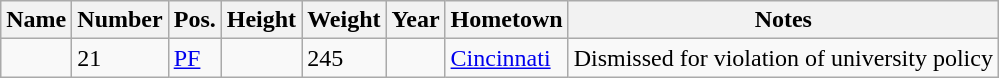<table class="wikitable sortable">
<tr>
<th>Name</th>
<th>Number</th>
<th>Pos.</th>
<th>Height</th>
<th>Weight</th>
<th>Year</th>
<th>Hometown</th>
<th class="unsortable">Notes</th>
</tr>
<tr>
<td></td>
<td>21</td>
<td><a href='#'>PF</a></td>
<td></td>
<td>245</td>
<td></td>
<td><a href='#'>Cincinnati</a></td>
<td>Dismissed for violation of university policy</td>
</tr>
</table>
